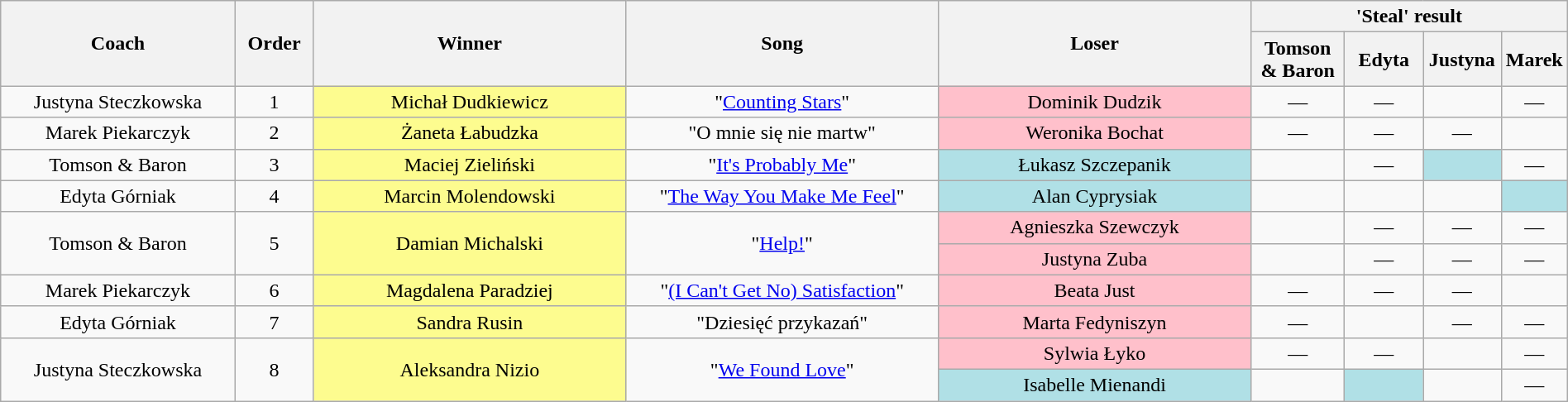<table class="wikitable" style="text-align: center; width:100%;">
<tr>
<th rowspan="2" width="15%">Coach</th>
<th rowspan="2" width="05%">Order</th>
<th rowspan="2" width="20%">Winner</th>
<th rowspan="2" width="20%">Song</th>
<th rowspan="2" width="20%">Loser</th>
<th colspan="4" width="20%">'Steal' result</th>
</tr>
<tr>
<th width="06%">Tomson <br> & Baron</th>
<th width="05%">Edyta</th>
<th width="05%">Justyna</th>
<th width="05%">Marek</th>
</tr>
<tr>
<td>Justyna Steczkowska</td>
<td>1</td>
<td style="background:#fdfc8f;">Michał Dudkiewicz</td>
<td>"<a href='#'>Counting Stars</a>"</td>
<td style="background:pink;">Dominik Dudzik</td>
<td>—</td>
<td>—</td>
<td></td>
<td>—</td>
</tr>
<tr>
<td>Marek Piekarczyk</td>
<td>2</td>
<td style="background:#fdfc8f;">Żaneta Łabudzka</td>
<td>"O mnie się nie martw"</td>
<td style="background:pink;">Weronika Bochat</td>
<td>—</td>
<td>—</td>
<td>—</td>
<td></td>
</tr>
<tr>
<td>Tomson & Baron</td>
<td>3</td>
<td style="background:#fdfc8f;">Maciej Zieliński</td>
<td>"<a href='#'>It's Probably Me</a>"</td>
<td style="background:#B0E0E6;">Łukasz Szczepanik</td>
<td></td>
<td>—</td>
<td style="background:#b0e0e6;"><strong></strong></td>
<td>—</td>
</tr>
<tr>
<td>Edyta Górniak</td>
<td>4</td>
<td style="background:#fdfc8f;">Marcin Molendowski</td>
<td>"<a href='#'>The Way You Make Me Feel</a>"</td>
<td style="background:#B0E0E6;">Alan Cyprysiak</td>
<td><strong></strong></td>
<td></td>
<td><strong></strong></td>
<td style="background:#b0e0e6;"><strong></strong></td>
</tr>
<tr>
<td rowspan="2">Tomson & Baron</td>
<td rowspan="2">5</td>
<td rowspan="2" style="background:#fdfc8f;">Damian Michalski</td>
<td rowspan="2">"<a href='#'>Help!</a>"</td>
<td style="background:pink;">Agnieszka Szewczyk</td>
<td></td>
<td>—</td>
<td>—</td>
<td>—</td>
</tr>
<tr>
<td style="background:pink;">Justyna Zuba</td>
<td></td>
<td>—</td>
<td>—</td>
<td>—</td>
</tr>
<tr>
<td>Marek Piekarczyk</td>
<td>6</td>
<td style="background:#fdfc8f;">Magdalena Paradziej</td>
<td>"<a href='#'>(I Can't Get No) Satisfaction</a>"</td>
<td style="background:pink;">Beata Just</td>
<td>—</td>
<td>—</td>
<td>—</td>
<td></td>
</tr>
<tr>
<td>Edyta Górniak</td>
<td>7</td>
<td style="background:#fdfc8f;">Sandra Rusin</td>
<td>"Dziesięć przykazań"</td>
<td style="background:pink;">Marta Fedyniszyn</td>
<td>—</td>
<td></td>
<td>—</td>
<td>—</td>
</tr>
<tr>
<td rowspan="2">Justyna Steczkowska</td>
<td rowspan="2">8</td>
<td rowspan="2" style="background:#fdfc8f;">Aleksandra Nizio</td>
<td rowspan="2">"<a href='#'>We Found Love</a>"</td>
<td style="background:pink;">Sylwia Łyko</td>
<td>—</td>
<td>—</td>
<td></td>
<td>—</td>
</tr>
<tr>
<td style="background:#B0E0E6;">Isabelle Mienandi</td>
<td><strong></strong></td>
<td style="background:#b0e0e6;"><strong></strong></td>
<td></td>
<td>—</td>
</tr>
</table>
